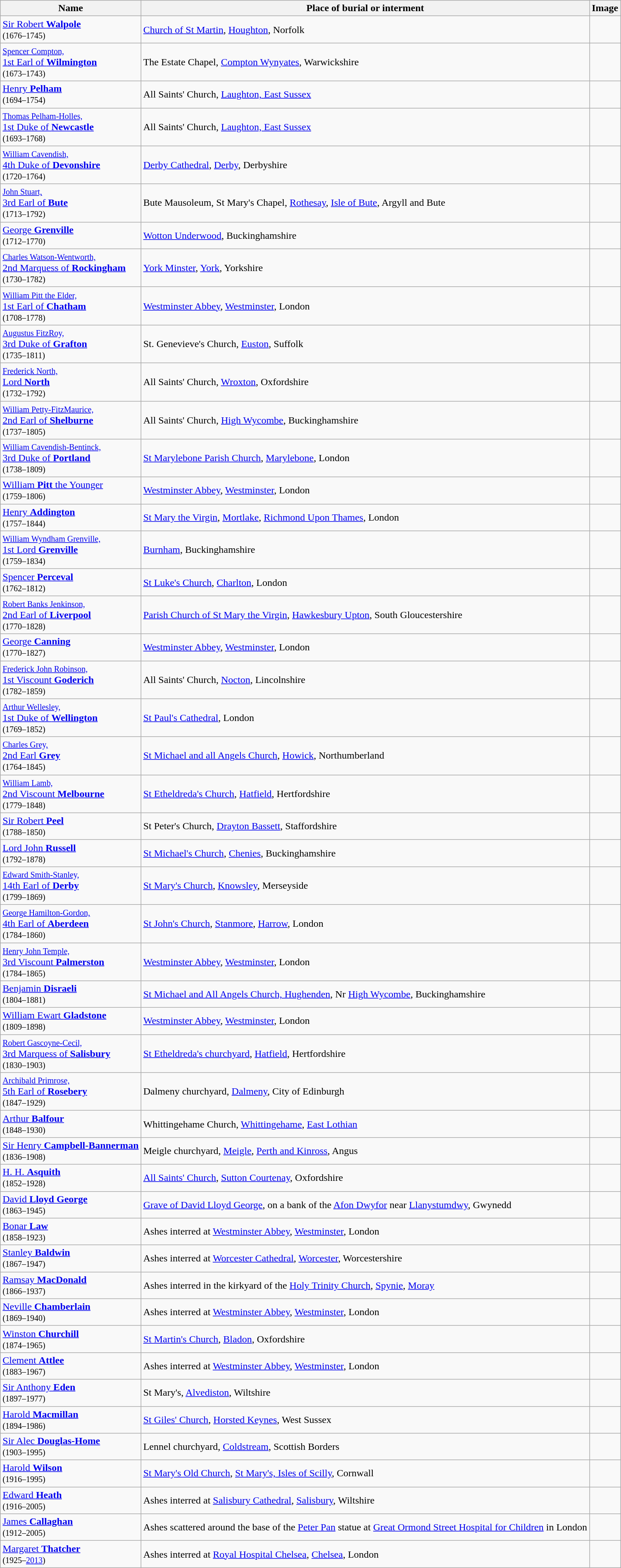<table class="wikitable">
<tr>
<th>Name</th>
<th>Place of burial or interment</th>
<th>Image</th>
</tr>
<tr>
<td><a href='#'>Sir Robert <strong>Walpole</strong></a><br><small>(1676–1745)</small><br></td>
<td><a href='#'>Church of St Martin</a>, <a href='#'>Houghton</a>, Norfolk</td>
<td></td>
</tr>
<tr>
<td><a href='#'><small>Spencer Compton,</small><br>1st Earl of <strong>Wilmington</strong></a><br><small>(1673–1743)</small></td>
<td>The Estate Chapel, <a href='#'>Compton Wynyates</a>, Warwickshire</td>
<td></td>
</tr>
<tr>
<td><a href='#'>Henry <strong>Pelham</strong></a><br><small>(1694–1754)</small><br></td>
<td>All Saints' Church, <a href='#'>Laughton, East Sussex</a></td>
<td></td>
</tr>
<tr>
<td><a href='#'><small>Thomas Pelham-Holles,</small><br>1st Duke of <strong>Newcastle</strong></a><br><small>(1693–1768)</small></td>
<td>All Saints' Church, <a href='#'>Laughton, East Sussex</a></td>
<td></td>
</tr>
<tr>
<td><a href='#'><small>William Cavendish,</small><br>4th Duke of <strong>Devonshire</strong></a><br><small>(1720–1764)</small></td>
<td><a href='#'>Derby Cathedral</a>, <a href='#'>Derby</a>, Derbyshire</td>
<td></td>
</tr>
<tr>
<td><a href='#'><small>John Stuart,</small><br>3rd Earl of <strong>Bute</strong></a><br><small>(1713–1792)</small></td>
<td>Bute Mausoleum, St Mary's Chapel, <a href='#'>Rothesay</a>, <a href='#'>Isle of Bute</a>, Argyll and Bute</td>
<td></td>
</tr>
<tr>
<td><a href='#'>George <strong>Grenville</strong></a><br><small>(1712–1770)</small></td>
<td><a href='#'>Wotton Underwood</a>, Buckinghamshire</td>
<td></td>
</tr>
<tr>
<td><a href='#'><small>Charles Watson-Wentworth,</small><br>2nd Marquess of <strong>Rockingham</strong></a><br><small>(1730–1782)</small></td>
<td><a href='#'>York Minster</a>, <a href='#'>York</a>, Yorkshire</td>
<td></td>
</tr>
<tr>
<td><a href='#'><small>William Pitt the Elder,</small><br>1st Earl of <strong>Chatham</strong></a><br><small>(1708–1778)</small></td>
<td><a href='#'>Westminster Abbey</a>, <a href='#'>Westminster</a>, London</td>
<td></td>
</tr>
<tr>
<td><a href='#'><small>Augustus FitzRoy,</small><br>3rd Duke of <strong>Grafton</strong></a><br><small>(1735–1811)</small></td>
<td>St. Genevieve's Church, <a href='#'>Euston</a>, Suffolk</td>
<td></td>
</tr>
<tr>
<td><a href='#'><small>Frederick North,</small><br>Lord <strong>North</strong></a><br><small>(1732–1792)</small></td>
<td>All Saints' Church, <a href='#'>Wroxton</a>, Oxfordshire</td>
<td></td>
</tr>
<tr>
<td><a href='#'><small>William Petty-FitzMaurice,</small><br>2nd Earl of <strong>Shelburne</strong></a><br><small>(1737–1805)</small></td>
<td>All Saints' Church, <a href='#'>High Wycombe</a>, Buckinghamshire</td>
<td></td>
</tr>
<tr>
<td><a href='#'><small>William Cavendish-Bentinck,</small><br>3rd Duke of <strong>Portland</strong></a><br><small>(1738–1809)</small></td>
<td><a href='#'>St Marylebone Parish Church</a>, <a href='#'>Marylebone</a>, London</td>
<td></td>
</tr>
<tr>
<td><a href='#'>William <strong>Pitt</strong> the Younger</a><br><small>(1759–1806)</small></td>
<td><a href='#'>Westminster Abbey</a>, <a href='#'>Westminster</a>, London</td>
<td></td>
</tr>
<tr>
<td><a href='#'>Henry <strong>Addington</strong></a><br><small>(1757–1844)</small></td>
<td><a href='#'>St Mary the Virgin</a>, <a href='#'>Mortlake</a>, <a href='#'>Richmond Upon Thames</a>, London</td>
<td></td>
</tr>
<tr>
<td><a href='#'><small>William Wyndham Grenville,</small><br>1st Lord <strong>Grenville</strong></a><br><small>(1759–1834)</small></td>
<td><a href='#'>Burnham</a>, Buckinghamshire</td>
<td></td>
</tr>
<tr>
<td><a href='#'>Spencer <strong>Perceval</strong></a><br><small>(1762–1812)</small></td>
<td><a href='#'>St Luke's Church</a>, <a href='#'>Charlton</a>, London</td>
<td></td>
</tr>
<tr>
<td><a href='#'><small>Robert Banks Jenkinson,</small><br>2nd Earl of <strong>Liverpool</strong></a><br><small>(1770–1828)</small></td>
<td><a href='#'>Parish Church of St Mary the Virgin</a>, <a href='#'>Hawkesbury Upton</a>, South Gloucestershire</td>
<td></td>
</tr>
<tr>
<td><a href='#'>George <strong>Canning</strong></a><br><small>(1770–1827)</small></td>
<td><a href='#'>Westminster Abbey</a>, <a href='#'>Westminster</a>, London</td>
<td></td>
</tr>
<tr>
<td><a href='#'><small>Frederick John Robinson,</small><br>1st Viscount <strong>Goderich</strong></a><br><small>(1782–1859)</small></td>
<td>All Saints' Church, <a href='#'>Nocton</a>, Lincolnshire</td>
<td></td>
</tr>
<tr>
<td><a href='#'><small>Arthur Wellesley,</small><br>1st Duke of <strong>Wellington</strong></a><br><small>(1769–1852)</small></td>
<td><a href='#'>St Paul's Cathedral</a>, London</td>
<td></td>
</tr>
<tr>
<td><a href='#'><small>Charles Grey,</small><br>2nd Earl <strong>Grey</strong></a><br><small>(1764–1845)</small></td>
<td><a href='#'>St Michael and all Angels Church</a>, <a href='#'>Howick</a>, Northumberland</td>
<td></td>
</tr>
<tr>
<td><a href='#'><small>William Lamb,</small><br>2nd Viscount <strong>Melbourne</strong></a><br><small>(1779–1848)</small></td>
<td><a href='#'>St Etheldreda's Church</a>, <a href='#'>Hatfield</a>, Hertfordshire</td>
<td></td>
</tr>
<tr>
<td><a href='#'>Sir Robert <strong>Peel</strong></a><br><small>(1788–1850)</small></td>
<td>St Peter's Church, <a href='#'>Drayton Bassett</a>, Staffordshire</td>
<td></td>
</tr>
<tr>
<td><a href='#'>Lord John <strong>Russell</strong></a><br><small>(1792–1878)</small></td>
<td><a href='#'>St Michael's Church</a>, <a href='#'>Chenies</a>, Buckinghamshire</td>
<td></td>
</tr>
<tr>
<td><a href='#'><small>Edward Smith-Stanley,</small><br>14th Earl of <strong>Derby</strong></a><br><small>(1799–1869)</small></td>
<td><a href='#'>St Mary's Church</a>, <a href='#'>Knowsley</a>, Merseyside</td>
<td></td>
</tr>
<tr>
<td><a href='#'><small>George Hamilton-Gordon,</small><br>4th Earl of <strong>Aberdeen</strong></a><br><small>(1784–1860)</small></td>
<td><a href='#'>St John's Church</a>, <a href='#'>Stanmore</a>, <a href='#'>Harrow</a>, London</td>
<td></td>
</tr>
<tr>
<td><a href='#'><small>Henry John Temple,</small><br>3rd Viscount <strong>Palmerston</strong></a><br><small>(1784–1865)</small></td>
<td><a href='#'>Westminster Abbey</a>, <a href='#'>Westminster</a>, London</td>
<td></td>
</tr>
<tr>
<td><a href='#'>Benjamin <strong>Disraeli</strong></a><br><small>(1804–1881)</small></td>
<td><a href='#'>St Michael and All Angels Church, Hughenden</a>, Nr <a href='#'>High Wycombe</a>, Buckinghamshire</td>
<td></td>
</tr>
<tr>
<td><a href='#'>William Ewart <strong>Gladstone</strong></a><br><small>(1809–1898)</small></td>
<td><a href='#'>Westminster Abbey</a>, <a href='#'>Westminster</a>, London</td>
<td></td>
</tr>
<tr>
<td><a href='#'><small>Robert Gascoyne-Cecil,</small><br>3rd Marquess of <strong>Salisbury</strong></a><br><small>(1830–1903)</small></td>
<td><a href='#'>St Etheldreda's churchyard</a>, <a href='#'>Hatfield</a>, Hertfordshire</td>
<td></td>
</tr>
<tr>
<td><a href='#'><small>Archibald Primrose,</small><br>5th Earl of <strong>Rosebery</strong></a><br><small>(1847–1929)</small></td>
<td>Dalmeny churchyard, <a href='#'>Dalmeny</a>, City of Edinburgh</td>
<td></td>
</tr>
<tr>
<td><a href='#'>Arthur <strong>Balfour</strong></a><br><small>(1848–1930)</small></td>
<td>Whittingehame Church, <a href='#'>Whittingehame</a>, <a href='#'>East Lothian</a></td>
<td></td>
</tr>
<tr>
<td><a href='#'>Sir Henry <strong>Campbell-Bannerman</strong></a><br><small>(1836–1908)</small></td>
<td>Meigle churchyard, <a href='#'>Meigle</a>, <a href='#'>Perth and Kinross</a>, Angus</td>
<td></td>
</tr>
<tr>
<td><a href='#'>H. H. <strong>Asquith</strong></a><br><small>(1852–1928)</small></td>
<td><a href='#'>All Saints' Church</a>, <a href='#'>Sutton Courtenay</a>, Oxfordshire</td>
<td></td>
</tr>
<tr>
<td><a href='#'>David <strong>Lloyd George</strong></a><br><small>(1863–1945)</small></td>
<td><a href='#'>Grave of David Lloyd George</a>, on a bank of the <a href='#'>Afon Dwyfor</a> near <a href='#'>Llanystumdwy</a>, Gwynedd</td>
<td></td>
</tr>
<tr>
<td><a href='#'>Bonar <strong>Law</strong></a><br><small>(1858–1923)</small></td>
<td>Ashes interred at <a href='#'>Westminster Abbey</a>, <a href='#'>Westminster</a>, London</td>
<td></td>
</tr>
<tr>
<td><a href='#'>Stanley <strong>Baldwin</strong></a><br><small>(1867–1947)</small></td>
<td>Ashes interred at <a href='#'>Worcester Cathedral</a>, <a href='#'>Worcester</a>, Worcestershire</td>
<td></td>
</tr>
<tr>
<td><a href='#'>Ramsay <strong>MacDonald</strong></a><br><small>(1866–1937)</small></td>
<td>Ashes interred in the kirkyard of the <a href='#'>Holy Trinity Church</a>, <a href='#'>Spynie</a>, <a href='#'>Moray</a></td>
<td></td>
</tr>
<tr>
<td><a href='#'>Neville <strong>Chamberlain</strong></a><br><small>(1869–1940)</small></td>
<td>Ashes interred at <a href='#'>Westminster Abbey</a>, <a href='#'>Westminster</a>, London</td>
<td></td>
</tr>
<tr>
<td><a href='#'>Winston <strong>Churchill</strong></a><br><small>(1874–1965)</small></td>
<td><a href='#'>St Martin's Church</a>, <a href='#'>Bladon</a>, Oxfordshire</td>
<td></td>
</tr>
<tr>
<td><a href='#'>Clement <strong>Attlee</strong></a><br><small>(1883–1967)</small></td>
<td>Ashes interred at <a href='#'>Westminster Abbey</a>, <a href='#'>Westminster</a>, London</td>
<td></td>
</tr>
<tr>
<td><a href='#'>Sir Anthony <strong>Eden</strong></a><br><small>(1897–1977)</small></td>
<td>St Mary's, <a href='#'>Alvediston</a>, Wiltshire</td>
<td></td>
</tr>
<tr>
<td><a href='#'>Harold <strong>Macmillan</strong></a><br><small>(1894–1986)</small></td>
<td><a href='#'>St Giles' Church</a>, <a href='#'>Horsted Keynes</a>, West Sussex</td>
<td></td>
</tr>
<tr>
<td><a href='#'>Sir Alec <strong>Douglas-Home</strong></a><br><small>(1903–1995)</small></td>
<td>Lennel churchyard, <a href='#'>Coldstream</a>, Scottish Borders</td>
<td></td>
</tr>
<tr>
<td><a href='#'>Harold <strong>Wilson</strong></a><br><small>(1916–1995)</small></td>
<td><a href='#'>St Mary's Old Church</a>, <a href='#'>St Mary's, Isles of Scilly</a>, Cornwall</td>
<td></td>
</tr>
<tr>
<td><a href='#'>Edward <strong>Heath</strong></a><br><small>(1916–2005)</small></td>
<td>Ashes interred at <a href='#'>Salisbury Cathedral</a>, <a href='#'>Salisbury</a>, Wiltshire</td>
<td></td>
</tr>
<tr>
<td><a href='#'>James <strong>Callaghan</strong></a><br><small>(1912–2005)</small></td>
<td>Ashes scattered around the base of the <a href='#'>Peter Pan</a> statue at <a href='#'>Great Ormond Street Hospital for Children</a> in London</td>
<td></td>
</tr>
<tr>
<td><a href='#'>Margaret <strong>Thatcher</strong></a><br><small>(1925–<a href='#'>2013</a>)</small></td>
<td>Ashes interred at <a href='#'>Royal Hospital Chelsea</a>, <a href='#'>Chelsea</a>, London</td>
<td></td>
</tr>
</table>
